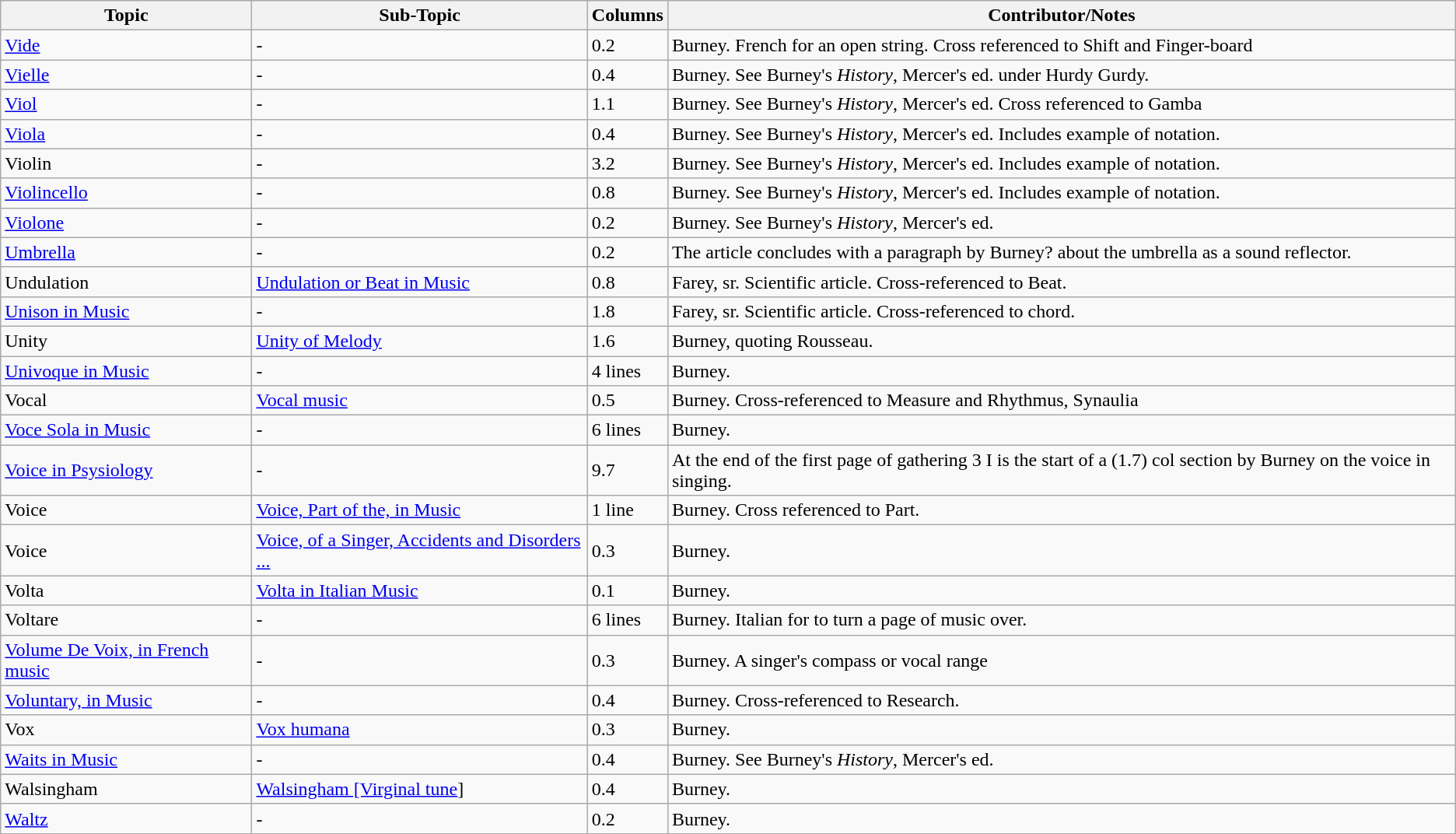<table class="wikitable">
<tr>
<th>Topic</th>
<th>Sub-Topic</th>
<th>Columns</th>
<th>Contributor/Notes</th>
</tr>
<tr>
<td><a href='#'>Vide</a></td>
<td>-</td>
<td>0.2</td>
<td>Burney. French for an open string. Cross referenced to Shift and Finger-board</td>
</tr>
<tr>
<td><a href='#'>Vielle</a></td>
<td>-</td>
<td>0.4</td>
<td>Burney. See Burney's <em>History</em>, Mercer's ed. under Hurdy Gurdy.</td>
</tr>
<tr>
<td><a href='#'>Viol</a></td>
<td>-</td>
<td>1.1</td>
<td>Burney. See Burney's <em>History</em>, Mercer's ed. Cross referenced to Gamba</td>
</tr>
<tr>
<td><a href='#'>Viola</a></td>
<td>-</td>
<td>0.4</td>
<td>Burney. See Burney's <em>History</em>, Mercer's ed. Includes example of notation.</td>
</tr>
<tr>
<td>Violin</td>
<td>-</td>
<td>3.2</td>
<td>Burney. See Burney's <em>History</em>, Mercer's ed. Includes example of notation.</td>
</tr>
<tr>
<td><a href='#'>Violincello</a></td>
<td>-</td>
<td>0.8</td>
<td>Burney. See Burney's <em>History</em>, Mercer's ed. Includes example of notation.</td>
</tr>
<tr>
<td><a href='#'>Violone</a></td>
<td>-</td>
<td>0.2</td>
<td>Burney. See Burney's <em>History</em>, Mercer's ed.</td>
</tr>
<tr>
<td><a href='#'>Umbrella</a></td>
<td>-</td>
<td>0.2</td>
<td>The article concludes with a paragraph by Burney? about the umbrella as a sound reflector.</td>
</tr>
<tr>
<td>Undulation</td>
<td><a href='#'>Undulation or Beat in Music</a></td>
<td>0.8</td>
<td>Farey, sr. Scientific article. Cross-referenced to Beat.</td>
</tr>
<tr>
<td><a href='#'>Unison in Music</a></td>
<td>-</td>
<td>1.8</td>
<td>Farey, sr. Scientific article. Cross-referenced to chord.</td>
</tr>
<tr>
<td>Unity</td>
<td><a href='#'>Unity of Melody</a></td>
<td>1.6</td>
<td>Burney, quoting Rousseau.</td>
</tr>
<tr>
<td><a href='#'>Univoque in Music</a></td>
<td>-</td>
<td>4 lines</td>
<td>Burney.</td>
</tr>
<tr>
<td>Vocal</td>
<td><a href='#'>Vocal music</a></td>
<td>0.5</td>
<td>Burney. Cross-referenced to Measure and Rhythmus, Synaulia</td>
</tr>
<tr>
<td><a href='#'>Voce Sola in Music</a></td>
<td>-</td>
<td>6 lines</td>
<td>Burney.</td>
</tr>
<tr>
<td><a href='#'>Voice in Psysiology</a></td>
<td>-</td>
<td>9.7</td>
<td>At the end of the first page of gathering 3 I is the start of a (1.7) col section by Burney on the voice in singing.</td>
</tr>
<tr>
<td>Voice</td>
<td><a href='#'>Voice, Part of the, in Music</a></td>
<td>1 line</td>
<td>Burney. Cross referenced to Part.</td>
</tr>
<tr>
<td>Voice</td>
<td><a href='#'>Voice, of a Singer, Accidents and Disorders ...</a></td>
<td>0.3</td>
<td>Burney.</td>
</tr>
<tr>
<td>Volta</td>
<td><a href='#'>Volta in Italian Music</a></td>
<td>0.1</td>
<td>Burney.</td>
</tr>
<tr>
<td>Voltare</td>
<td>-</td>
<td>6 lines</td>
<td>Burney. Italian for to turn a page of music over.</td>
</tr>
<tr>
<td><a href='#'>Volume De Voix, in French music</a></td>
<td>-</td>
<td>0.3</td>
<td>Burney. A singer's compass or vocal range</td>
</tr>
<tr>
<td><a href='#'>Voluntary, in Music</a></td>
<td>-</td>
<td>0.4</td>
<td>Burney. Cross-referenced to Research.</td>
</tr>
<tr>
<td>Vox</td>
<td><a href='#'>Vox humana</a></td>
<td>0.3</td>
<td>Burney.</td>
</tr>
<tr>
<td><a href='#'>Waits in Music</a></td>
<td>-</td>
<td>0.4</td>
<td>Burney. See Burney's <em>History</em>, Mercer's ed.</td>
</tr>
<tr>
<td>Walsingham</td>
<td><a href='#'>Walsingham [Virginal tune</a>]</td>
<td>0.4</td>
<td>Burney.</td>
</tr>
<tr>
<td><a href='#'>Waltz</a></td>
<td>-</td>
<td>0.2</td>
<td>Burney.</td>
</tr>
</table>
